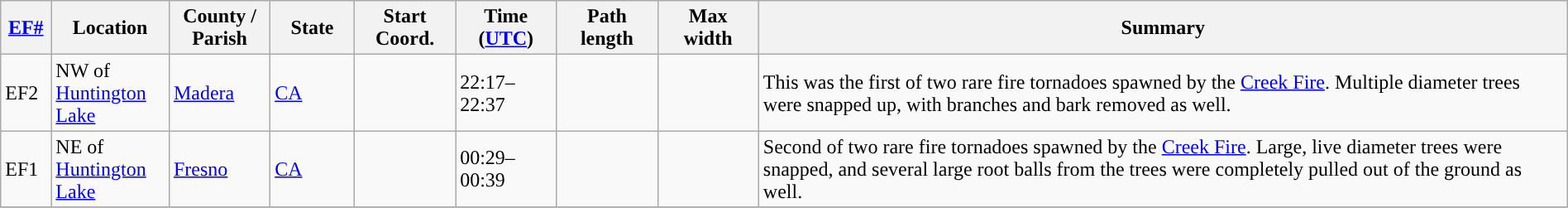<table class="wikitable sortable" style="width:100%;">
<tr>
<th scope="col"  style="width:3%; text-align:center;"><a href='#'>EF#</a></th>
<th scope="col"  style="width:7%; text-align:center;" class="unsortable">Location</th>
<th scope="col"  style="width:6%; text-align:center;" class="unsortable">County / Parish</th>
<th scope="col"  style="width:5%; text-align:center;">State</th>
<th scope="col"  style="width:6%; text-align:center;">Start Coord.</th>
<th scope="col"  style="width:6%; text-align:center;">Time (<a href='#'>UTC</a>)</th>
<th scope="col"  style="width:6%; text-align:center;">Path length</th>
<th scope="col"  style="width:6%; text-align:center;">Max width</th>
<th scope="col" class="unsortable" style="width:48%; text-align:center;">Summary</th>
</tr>
<tr>
<td>EF2</td>
<td>NW of <a href='#'>Huntington Lake</a></td>
<td><a href='#'>Madera</a></td>
<td><a href='#'>CA</a></td>
<td></td>
<td>22:17–22:37</td>
<td></td>
<td></td>
<td>This was the first of two rare fire tornadoes spawned by the <a href='#'>Creek Fire</a>. Multiple  diameter trees were snapped  up, with branches and bark removed as well.</td>
</tr>
<tr>
<td>EF1</td>
<td>NE of <a href='#'>Huntington Lake</a></td>
<td><a href='#'>Fresno</a></td>
<td><a href='#'>CA</a></td>
<td></td>
<td>00:29–00:39</td>
<td></td>
<td></td>
<td>Second of two rare fire tornadoes spawned by the <a href='#'>Creek Fire</a>. Large, live  diameter trees were snapped, and several large root balls from the trees were completely pulled out of the ground as well.</td>
</tr>
<tr>
</tr>
</table>
